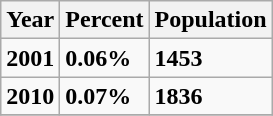<table class="wikitable">
<tr>
<th><strong>Year</strong></th>
<th><strong>Percent</strong></th>
<th><strong>Population</strong></th>
</tr>
<tr>
<td><strong>2001</strong></td>
<td><strong>0.06%</strong></td>
<td style=" "><strong>1453</strong></td>
</tr>
<tr>
<td><strong>2010</strong></td>
<td><strong>0.07%</strong></td>
<td style=" "><strong>1836</strong></td>
</tr>
<tr>
</tr>
</table>
